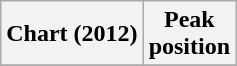<table class="wikitable sortable plainrowheaders" style="text-align:center">
<tr>
<th scope="col">Chart (2012)</th>
<th scope="col">Peak<br>position</th>
</tr>
<tr>
</tr>
</table>
